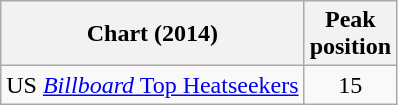<table class="wikitable sortable">
<tr>
<th>Chart (2014)</th>
<th>Peak<br>position</th>
</tr>
<tr>
<td>US <a href='#'><em>Billboard</em> Top Heatseekers</a></td>
<td style="text-align:center;">15</td>
</tr>
</table>
